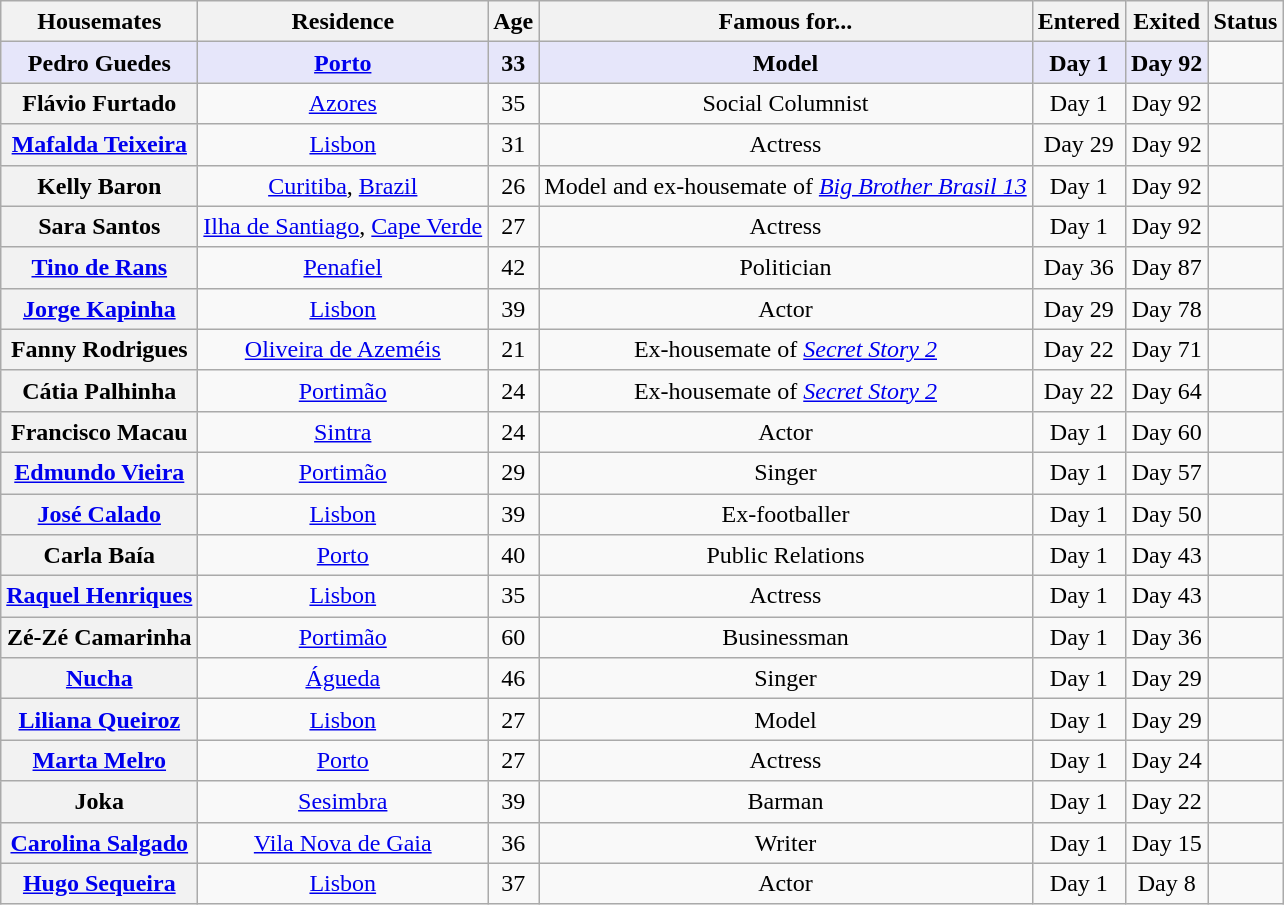<table class="wikitable sortable" style="text-align:center; line-height:20px; width:auto;">
<tr>
<th>Housemates</th>
<th>Residence</th>
<th>Age</th>
<th>Famous for...</th>
<th>Entered</th>
<th>Exited</th>
<th>Status</th>
</tr>
<tr>
<td bgcolor="E6E6FA"><strong>Pedro Guedes</strong></td>
<td bgcolor="E6E6FA"><strong><a href='#'>Porto</a></strong></td>
<td bgcolor="E6E6FA"><strong>33</strong></td>
<td bgcolor="E6E6FA"><strong>Model</strong></td>
<td bgcolor="E6E6FA"><strong>Day 1</strong></td>
<td bgcolor="E6E6FA"><strong>Day 92</strong></td>
<td></td>
</tr>
<tr>
<th>Flávio Furtado</th>
<td><a href='#'>Azores</a></td>
<td>35</td>
<td>Social Columnist</td>
<td>Day 1</td>
<td>Day 92</td>
<td></td>
</tr>
<tr>
<th><a href='#'>Mafalda Teixeira</a></th>
<td><a href='#'>Lisbon</a></td>
<td>31</td>
<td>Actress</td>
<td>Day 29</td>
<td>Day 92</td>
<td></td>
</tr>
<tr>
<th>Kelly Baron</th>
<td><a href='#'>Curitiba</a>, <a href='#'>Brazil</a></td>
<td>26</td>
<td>Model and ex-housemate of <em><a href='#'>Big Brother Brasil 13</a></em></td>
<td>Day 1</td>
<td>Day 92</td>
<td></td>
</tr>
<tr>
<th>Sara Santos</th>
<td><a href='#'>Ilha de Santiago</a>, <a href='#'>Cape Verde</a></td>
<td>27</td>
<td>Actress</td>
<td>Day 1</td>
<td>Day 92</td>
<td></td>
</tr>
<tr>
<th><a href='#'>Tino de Rans</a></th>
<td><a href='#'>Penafiel</a></td>
<td>42</td>
<td>Politician</td>
<td>Day 36</td>
<td>Day 87</td>
<td></td>
</tr>
<tr>
<th><a href='#'>Jorge Kapinha</a></th>
<td><a href='#'>Lisbon</a></td>
<td>39</td>
<td>Actor</td>
<td>Day 29</td>
<td>Day 78</td>
<td></td>
</tr>
<tr>
<th>Fanny Rodrigues</th>
<td><a href='#'>Oliveira de Azeméis</a></td>
<td>21</td>
<td>Ex-housemate of <em><a href='#'>Secret Story 2</a></em></td>
<td>Day 22</td>
<td>Day 71</td>
<td></td>
</tr>
<tr>
<th>Cátia Palhinha</th>
<td><a href='#'>Portimão</a></td>
<td>24</td>
<td>Ex-housemate of <em><a href='#'>Secret Story 2</a></em></td>
<td>Day 22</td>
<td>Day 64</td>
<td></td>
</tr>
<tr>
<th>Francisco Macau</th>
<td><a href='#'>Sintra</a></td>
<td>24</td>
<td>Actor</td>
<td>Day 1</td>
<td>Day 60</td>
<td></td>
</tr>
<tr>
<th><a href='#'>Edmundo Vieira</a></th>
<td><a href='#'>Portimão</a></td>
<td>29</td>
<td>Singer</td>
<td>Day 1</td>
<td>Day 57</td>
<td></td>
</tr>
<tr>
<th><a href='#'>José Calado</a></th>
<td><a href='#'>Lisbon</a></td>
<td>39</td>
<td>Ex-footballer</td>
<td>Day 1</td>
<td>Day 50</td>
<td></td>
</tr>
<tr>
<th>Carla Baía</th>
<td><a href='#'>Porto</a></td>
<td>40</td>
<td>Public Relations</td>
<td>Day 1</td>
<td>Day 43</td>
<td></td>
</tr>
<tr>
<th><a href='#'>Raquel Henriques</a></th>
<td><a href='#'>Lisbon</a></td>
<td>35</td>
<td>Actress</td>
<td>Day 1</td>
<td>Day 43</td>
<td></td>
</tr>
<tr>
<th>Zé-Zé Camarinha</th>
<td><a href='#'>Portimão</a></td>
<td>60</td>
<td>Businessman</td>
<td>Day 1</td>
<td>Day 36</td>
<td></td>
</tr>
<tr>
<th><a href='#'>Nucha</a></th>
<td><a href='#'>Águeda</a></td>
<td>46</td>
<td>Singer</td>
<td>Day 1</td>
<td>Day 29</td>
<td></td>
</tr>
<tr>
<th><a href='#'>Liliana Queiroz</a></th>
<td><a href='#'>Lisbon</a></td>
<td>27</td>
<td>Model</td>
<td>Day 1</td>
<td>Day 29</td>
<td></td>
</tr>
<tr>
<th><a href='#'>Marta Melro</a></th>
<td><a href='#'>Porto</a></td>
<td>27</td>
<td>Actress</td>
<td>Day 1</td>
<td>Day 24</td>
<td></td>
</tr>
<tr>
<th>Joka</th>
<td><a href='#'>Sesimbra</a></td>
<td>39</td>
<td>Barman</td>
<td>Day 1</td>
<td>Day 22</td>
<td></td>
</tr>
<tr>
<th><a href='#'>Carolina Salgado</a></th>
<td><a href='#'>Vila Nova de Gaia</a></td>
<td>36</td>
<td>Writer</td>
<td>Day 1</td>
<td>Day 15</td>
<td></td>
</tr>
<tr>
<th><a href='#'>Hugo Sequeira</a></th>
<td><a href='#'>Lisbon</a></td>
<td>37</td>
<td>Actor</td>
<td>Day 1</td>
<td>Day 8</td>
<td></td>
</tr>
</table>
